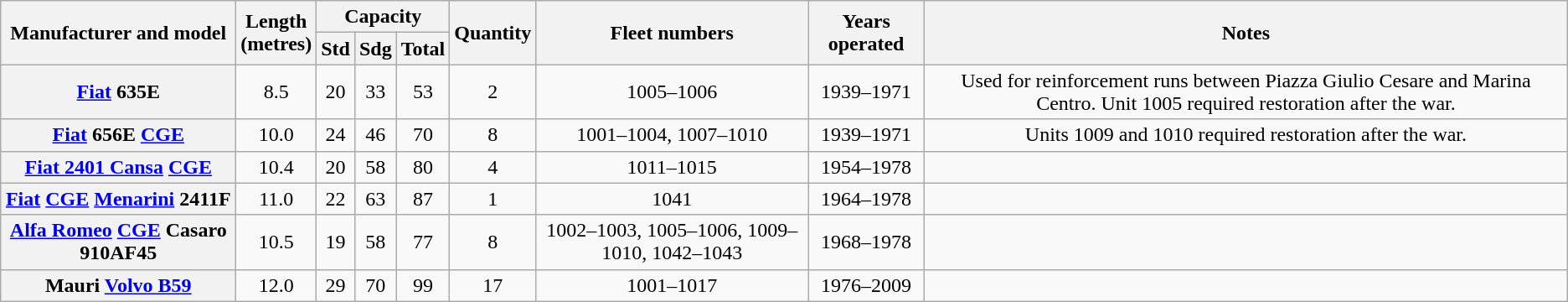<table class="wikitable" style="text-align:center;">
<tr>
<th rowspan="2" scope="col">Manufacturer and model</th>
<th rowspan="2" scope="col">Length<br>(metres)</th>
<th colspan="3" scope="col">Capacity</th>
<th rowspan="2" scope="col">Quantity</th>
<th rowspan="2">Fleet numbers</th>
<th rowspan="2" scope="col">Years operated</th>
<th rowspan="2">Notes</th>
</tr>
<tr>
<th scope="col"><abbr>Std</abbr></th>
<th scope="col"><abbr>Sdg</abbr></th>
<th scope="col">Total</th>
</tr>
<tr>
<th><a href='#'>Fiat</a> 635E</th>
<td>8.5</td>
<td>20</td>
<td>33</td>
<td>53</td>
<td>2</td>
<td>1005–1006</td>
<td>1939–1971</td>
<td>Used for reinforcement runs between Piazza Giulio Cesare and Marina Centro. Unit 1005 required restoration after the war.</td>
</tr>
<tr>
<th scope="row"><a href='#'>Fiat</a> 656E <a href='#'>CGE</a></th>
<td>10.0</td>
<td>24</td>
<td>46</td>
<td>70</td>
<td>8</td>
<td>1001–1004, 1007–1010</td>
<td>1939–1971</td>
<td>Units 1009 and 1010 required restoration after the war.</td>
</tr>
<tr>
<th><a href='#'>Fiat 2401 Cansa</a> <a href='#'>CGE</a></th>
<td>10.4</td>
<td>20</td>
<td>58</td>
<td>80</td>
<td>4</td>
<td>1011–1015</td>
<td>1954–1978</td>
<td></td>
</tr>
<tr>
<th><a href='#'>Fiat</a> <a href='#'>CGE</a> <a href='#'>Menarini</a> 2411F</th>
<td>11.0</td>
<td>22</td>
<td>63</td>
<td>87</td>
<td>1</td>
<td>1041</td>
<td>1964–1978</td>
<td></td>
</tr>
<tr>
<th><a href='#'>Alfa Romeo</a> <a href='#'>CGE</a> Casaro 910AF45</th>
<td>10.5</td>
<td>19</td>
<td>58</td>
<td>77</td>
<td>8</td>
<td>1002–1003, 1005–1006, 1009–1010, 1042–1043</td>
<td>1968–1978</td>
<td></td>
</tr>
<tr>
<th>Mauri <a href='#'>Volvo B59</a></th>
<td>12.0</td>
<td>29</td>
<td>70</td>
<td>99</td>
<td>17</td>
<td>1001–1017</td>
<td>1976–2009</td>
<td></td>
</tr>
</table>
